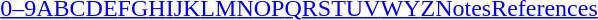<table id="toc" class="toc" summary="Class" align="center" style="text-align:center;">
<tr>
<th></th>
</tr>
<tr>
<td><a href='#'>0–9</a><a href='#'>A</a><a href='#'>B</a><a href='#'>C</a><a href='#'>D</a><a href='#'>E</a><a href='#'>F</a><a href='#'>G</a><a href='#'>H</a><a href='#'>I</a><a href='#'>J</a><a href='#'>K</a><a href='#'>L</a><a href='#'>M</a><a href='#'>N</a><a href='#'>O</a><a href='#'>P</a><a href='#'>Q</a><a href='#'>R</a><a href='#'>S</a><a href='#'>T</a><a href='#'>U</a><a href='#'>V</a><a href='#'>W</a><a href='#'>Y</a><a href='#'>Z</a><a href='#'>Notes</a><a href='#'>References</a></td>
</tr>
</table>
